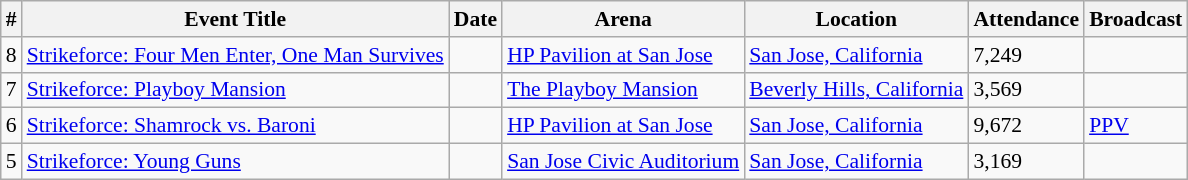<table class="sortable wikitable succession-box" style="font-size:90%;">
<tr>
<th scope="col">#</th>
<th scope="col">Event Title</th>
<th scope="col">Date</th>
<th scope="col">Arena</th>
<th scope="col">Location</th>
<th scope="col">Attendance</th>
<th scope="col">Broadcast</th>
</tr>
<tr>
<td align=center>8</td>
<td><a href='#'>Strikeforce: Four Men Enter, One Man Survives</a></td>
<td></td>
<td><a href='#'>HP Pavilion at San Jose</a></td>
<td><a href='#'>San Jose, California</a></td>
<td>7,249</td>
<td></td>
</tr>
<tr>
<td align=center>7</td>
<td><a href='#'>Strikeforce: Playboy Mansion</a></td>
<td></td>
<td><a href='#'>The Playboy Mansion</a></td>
<td><a href='#'>Beverly Hills, California</a></td>
<td>3,569</td>
<td></td>
</tr>
<tr>
<td align=center>6</td>
<td><a href='#'>Strikeforce: Shamrock vs. Baroni</a></td>
<td></td>
<td><a href='#'>HP Pavilion at San Jose</a></td>
<td><a href='#'>San Jose, California</a></td>
<td>9,672</td>
<td><a href='#'>PPV</a></td>
</tr>
<tr>
<td align=center>5</td>
<td><a href='#'>Strikeforce: Young Guns</a></td>
<td></td>
<td><a href='#'>San Jose Civic Auditorium</a></td>
<td><a href='#'>San Jose, California</a></td>
<td>3,169</td>
<td></td>
</tr>
</table>
